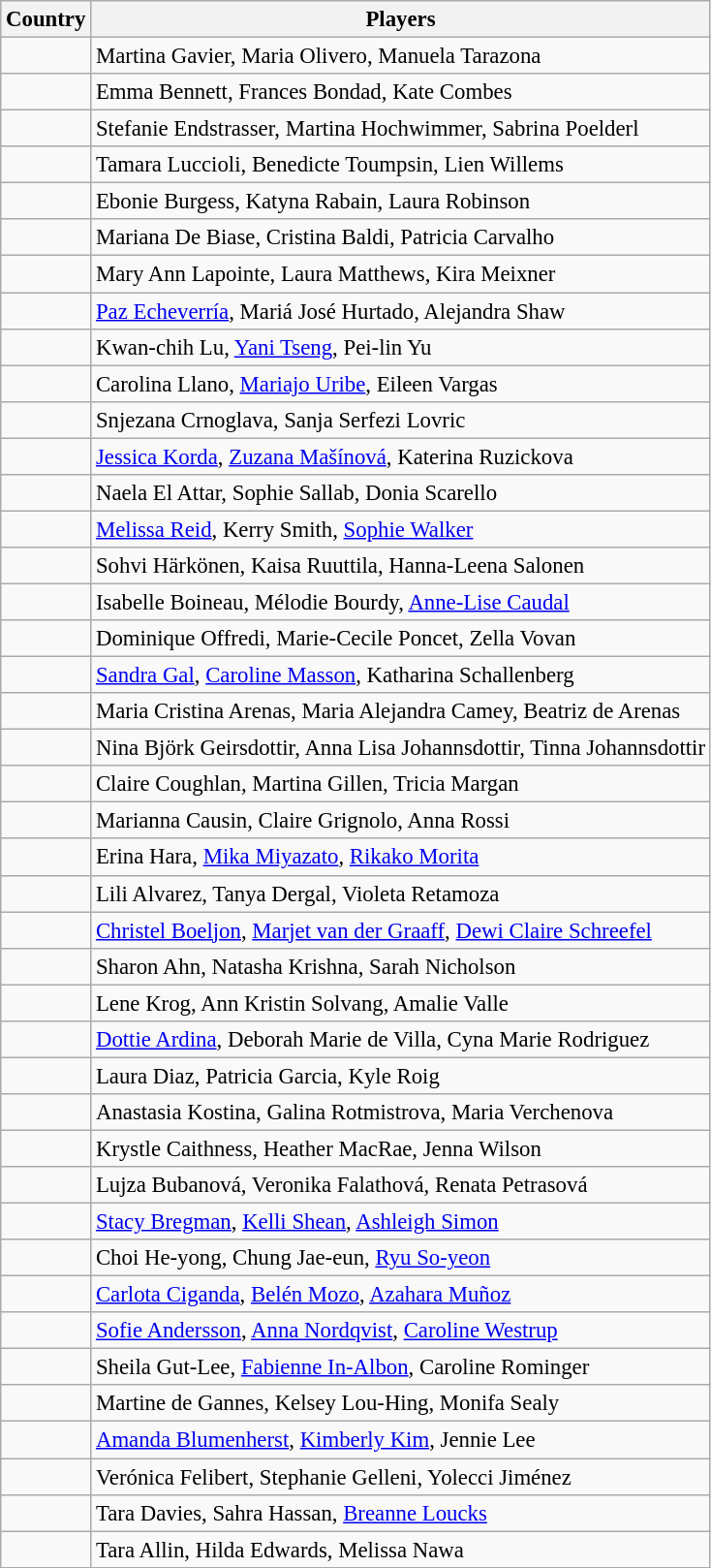<table class="wikitable" style="font-size:95%;">
<tr>
<th>Country</th>
<th>Players</th>
</tr>
<tr>
<td></td>
<td>Martina Gavier, Maria Olivero, Manuela Tarazona</td>
</tr>
<tr>
<td></td>
<td>Emma Bennett, Frances Bondad, Kate Combes</td>
</tr>
<tr>
<td></td>
<td>Stefanie Endstrasser, Martina Hochwimmer, Sabrina Poelderl</td>
</tr>
<tr>
<td></td>
<td>Tamara Luccioli, Benedicte Toumpsin, Lien Willems</td>
</tr>
<tr>
<td></td>
<td>Ebonie Burgess, Katyna Rabain, Laura Robinson</td>
</tr>
<tr>
<td></td>
<td>Mariana De Biase, Cristina Baldi, Patricia Carvalho</td>
</tr>
<tr>
<td></td>
<td>Mary Ann Lapointe, Laura Matthews, Kira Meixner</td>
</tr>
<tr>
<td></td>
<td><a href='#'>Paz Echeverría</a>, Mariá José Hurtado, Alejandra Shaw</td>
</tr>
<tr>
<td></td>
<td>Kwan-chih Lu, <a href='#'>Yani Tseng</a>, Pei-lin Yu</td>
</tr>
<tr>
<td></td>
<td>Carolina Llano, <a href='#'>Mariajo Uribe</a>, Eileen Vargas</td>
</tr>
<tr>
<td></td>
<td>Snjezana Crnoglava, Sanja Serfezi Lovric</td>
</tr>
<tr>
<td></td>
<td><a href='#'>Jessica Korda</a>, <a href='#'>Zuzana Mašínová</a>, Katerina Ruzickova</td>
</tr>
<tr>
<td></td>
<td>Naela El Attar, Sophie Sallab, Donia Scarello</td>
</tr>
<tr>
<td></td>
<td><a href='#'>Melissa Reid</a>, Kerry Smith, <a href='#'>Sophie Walker</a></td>
</tr>
<tr>
<td></td>
<td>Sohvi Härkönen, Kaisa Ruuttila, Hanna-Leena Salonen</td>
</tr>
<tr>
<td></td>
<td>Isabelle Boineau, Mélodie Bourdy, <a href='#'>Anne-Lise Caudal</a></td>
</tr>
<tr>
<td></td>
<td>Dominique Offredi, Marie-Cecile Poncet, Zella Vovan</td>
</tr>
<tr>
<td></td>
<td><a href='#'>Sandra Gal</a>, <a href='#'>Caroline Masson</a>, Katharina Schallenberg</td>
</tr>
<tr>
<td></td>
<td>Maria Cristina Arenas, Maria Alejandra Camey, Beatriz de Arenas</td>
</tr>
<tr>
<td></td>
<td>Nina Björk Geirsdottir, Anna Lisa Johannsdottir, Tinna Johannsdottir</td>
</tr>
<tr>
<td></td>
<td>Claire Coughlan, Martina Gillen, Tricia Margan</td>
</tr>
<tr>
<td></td>
<td>Marianna Causin, Claire Grignolo, Anna Rossi</td>
</tr>
<tr>
<td></td>
<td>Erina Hara, <a href='#'>Mika Miyazato</a>, <a href='#'>Rikako Morita</a></td>
</tr>
<tr>
<td></td>
<td>Lili Alvarez, Tanya Dergal, Violeta Retamoza</td>
</tr>
<tr>
<td></td>
<td><a href='#'>Christel Boeljon</a>, <a href='#'>Marjet van der Graaff</a>, <a href='#'>Dewi Claire Schreefel</a></td>
</tr>
<tr>
<td></td>
<td>Sharon Ahn, Natasha Krishna, Sarah Nicholson</td>
</tr>
<tr>
<td></td>
<td>Lene Krog, Ann Kristin Solvang, Amalie Valle</td>
</tr>
<tr>
<td></td>
<td><a href='#'>Dottie Ardina</a>, Deborah Marie de Villa, Cyna Marie Rodriguez</td>
</tr>
<tr>
<td></td>
<td>Laura Diaz, Patricia Garcia, Kyle Roig</td>
</tr>
<tr>
<td></td>
<td>Anastasia Kostina, Galina Rotmistrova, Maria Verchenova</td>
</tr>
<tr>
<td></td>
<td>Krystle Caithness, Heather MacRae, Jenna Wilson</td>
</tr>
<tr>
<td></td>
<td>Lujza Bubanová, Veronika Falathová, Renata Petrasová</td>
</tr>
<tr>
<td></td>
<td><a href='#'>Stacy Bregman</a>, <a href='#'>Kelli Shean</a>, <a href='#'>Ashleigh Simon</a></td>
</tr>
<tr>
<td></td>
<td>Choi He-yong, Chung Jae-eun, <a href='#'>Ryu So-yeon</a></td>
</tr>
<tr>
<td></td>
<td><a href='#'>Carlota Ciganda</a>, <a href='#'>Belén Mozo</a>, <a href='#'>Azahara Muñoz</a></td>
</tr>
<tr>
<td></td>
<td><a href='#'>Sofie Andersson</a>, <a href='#'>Anna Nordqvist</a>, <a href='#'>Caroline Westrup</a></td>
</tr>
<tr>
<td></td>
<td>Sheila Gut-Lee, <a href='#'>Fabienne In-Albon</a>, Caroline Rominger</td>
</tr>
<tr>
<td></td>
<td>Martine de Gannes, Kelsey Lou-Hing, Monifa Sealy</td>
</tr>
<tr>
<td></td>
<td><a href='#'>Amanda Blumenherst</a>, <a href='#'>Kimberly Kim</a>, Jennie Lee</td>
</tr>
<tr>
<td></td>
<td>Verónica Felibert, Stephanie Gelleni, Yolecci Jiménez</td>
</tr>
<tr>
<td></td>
<td>Tara Davies, Sahra Hassan, <a href='#'>Breanne Loucks</a></td>
</tr>
<tr>
<td></td>
<td>Tara Allin, Hilda Edwards, Melissa Nawa</td>
</tr>
</table>
